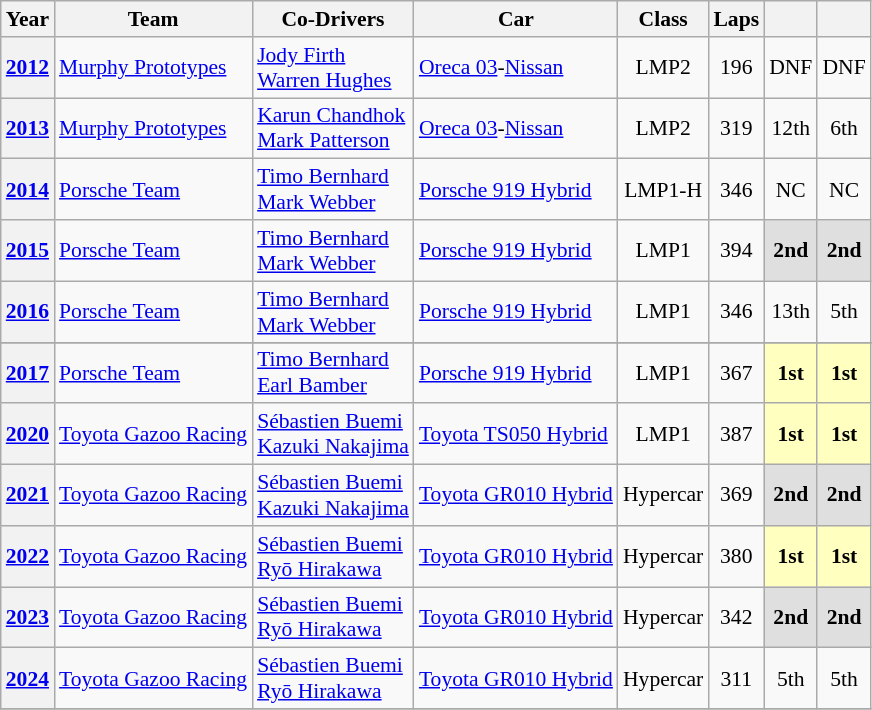<table class="wikitable" style="text-align:center; font-size:90%">
<tr>
<th>Year</th>
<th>Team</th>
<th>Co-Drivers</th>
<th>Car</th>
<th>Class</th>
<th>Laps</th>
<th></th>
<th></th>
</tr>
<tr>
<th><a href='#'>2012</a></th>
<td align="left"nowrap> <a href='#'>Murphy Prototypes</a></td>
<td align="left"nowrap> <a href='#'>Jody Firth</a><br> <a href='#'>Warren Hughes</a></td>
<td align="left"nowrap><a href='#'>Oreca 03</a>-<a href='#'>Nissan</a></td>
<td>LMP2</td>
<td>196</td>
<td>DNF</td>
<td>DNF</td>
</tr>
<tr>
<th><a href='#'>2013</a></th>
<td align="left"nowrap> <a href='#'>Murphy Prototypes</a></td>
<td align="left"nowrap> <a href='#'>Karun Chandhok</a><br> <a href='#'>Mark Patterson</a></td>
<td align="left"nowrap><a href='#'>Oreca 03</a>-<a href='#'>Nissan</a></td>
<td>LMP2</td>
<td>319</td>
<td>12th</td>
<td>6th</td>
</tr>
<tr>
<th><a href='#'>2014</a></th>
<td align="left"nowrap> <a href='#'>Porsche Team</a></td>
<td align="left"nowrap> <a href='#'>Timo Bernhard</a><br> <a href='#'>Mark Webber</a></td>
<td align="left"nowrap><a href='#'>Porsche 919 Hybrid</a></td>
<td>LMP1-H</td>
<td>346</td>
<td>NC</td>
<td>NC</td>
</tr>
<tr>
<th><a href='#'>2015</a></th>
<td align="left"nowrap> <a href='#'>Porsche Team</a></td>
<td align="left"nowrap> <a href='#'>Timo Bernhard</a><br> <a href='#'>Mark Webber</a></td>
<td align="left"nowrap><a href='#'>Porsche 919 Hybrid</a></td>
<td>LMP1</td>
<td>394</td>
<td style="background:#DFDFDF;"><strong>2nd</strong></td>
<td style="background:#DFDFDF;"><strong>2nd</strong></td>
</tr>
<tr>
<th><a href='#'>2016</a></th>
<td align="left"> <a href='#'>Porsche Team</a></td>
<td align="left"> <a href='#'>Timo Bernhard</a><br> <a href='#'>Mark Webber</a></td>
<td align="left"><a href='#'>Porsche 919 Hybrid</a></td>
<td>LMP1</td>
<td>346</td>
<td>13th</td>
<td>5th</td>
</tr>
<tr>
</tr>
<tr>
<th><a href='#'>2017</a></th>
<td align="left"> <a href='#'>Porsche Team</a></td>
<td align="left"> <a href='#'>Timo Bernhard</a><br> <a href='#'>Earl Bamber</a></td>
<td align="left"><a href='#'>Porsche 919 Hybrid</a></td>
<td>LMP1</td>
<td>367</td>
<td style="background:#FFFFBF;"><strong>1st</strong></td>
<td style="background:#FFFFBF;"><strong>1st</strong></td>
</tr>
<tr>
<th><a href='#'>2020</a></th>
<td align="left"> <a href='#'>Toyota Gazoo Racing</a></td>
<td align="left"> <a href='#'>Sébastien Buemi</a><br> <a href='#'>Kazuki Nakajima</a></td>
<td align="left"><a href='#'>Toyota TS050 Hybrid</a></td>
<td>LMP1</td>
<td>387</td>
<td style="background:#FFFFBF;"><strong>1st</strong></td>
<td style="background:#FFFFBF;"><strong>1st</strong></td>
</tr>
<tr>
<th><a href='#'>2021</a></th>
<td align="left"nowrap> <a href='#'>Toyota Gazoo Racing</a></td>
<td align="left"nowrap> <a href='#'>Sébastien Buemi</a><br> <a href='#'>Kazuki Nakajima</a></td>
<td align="left"nowrap><a href='#'>Toyota GR010 Hybrid</a></td>
<td>Hypercar</td>
<td>369</td>
<td style="background:#DFDFDF;"><strong>2nd</strong></td>
<td style="background:#DFDFDF;"><strong>2nd</strong></td>
</tr>
<tr>
<th><a href='#'>2022</a></th>
<td align="left"> <a href='#'>Toyota Gazoo Racing</a></td>
<td align="left"> <a href='#'>Sébastien Buemi</a><br> <a href='#'>Ryō Hirakawa</a></td>
<td align="left"><a href='#'>Toyota GR010 Hybrid</a></td>
<td>Hypercar</td>
<td>380</td>
<td style="background:#FFFFBF;"><strong>1st</strong></td>
<td style="background:#FFFFBF;"><strong>1st</strong></td>
</tr>
<tr>
<th><a href='#'>2023</a></th>
<td align="left"> <a href='#'>Toyota Gazoo Racing</a></td>
<td align="left"> <a href='#'>Sébastien Buemi</a><br> <a href='#'>Ryō Hirakawa</a></td>
<td align="left"><a href='#'>Toyota GR010 Hybrid</a></td>
<td>Hypercar</td>
<td>342</td>
<td style="background:#DFDFDF;"><strong>2nd</strong></td>
<td style="background:#DFDFDF;"><strong>2nd</strong></td>
</tr>
<tr>
<th><a href='#'>2024</a></th>
<td align="left"> <a href='#'>Toyota Gazoo Racing</a></td>
<td align="left"> <a href='#'>Sébastien Buemi</a><br> <a href='#'>Ryō Hirakawa</a></td>
<td align="left"><a href='#'>Toyota GR010 Hybrid</a></td>
<td>Hypercar</td>
<td>311</td>
<td>5th</td>
<td>5th</td>
</tr>
<tr>
</tr>
</table>
